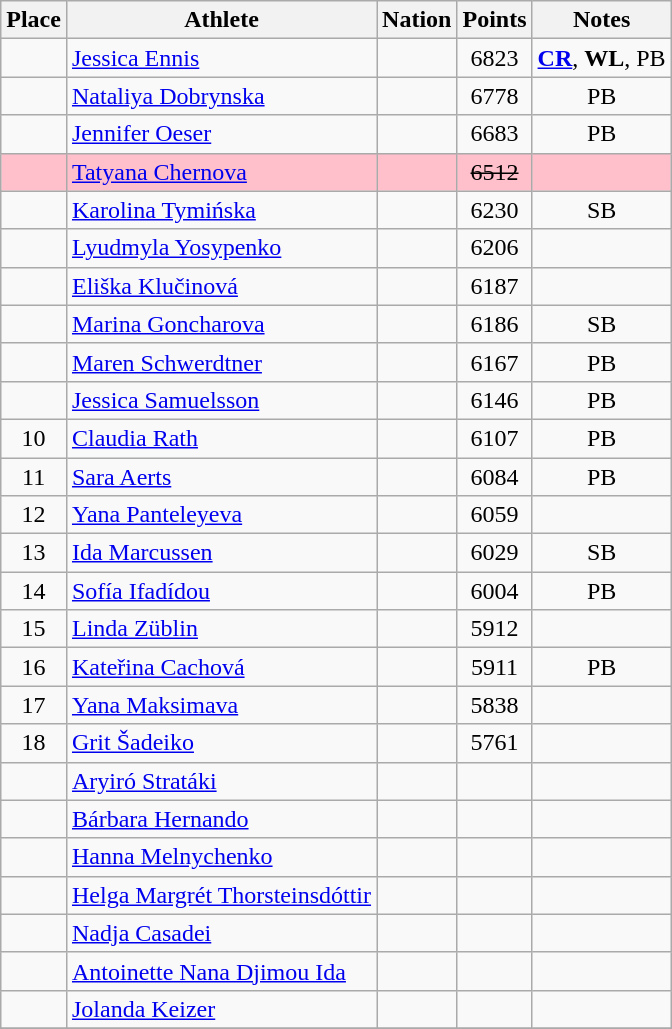<table class="wikitable sortable" style="text-align:center">
<tr>
<th>Place</th>
<th>Athlete</th>
<th>Nation</th>
<th>Points</th>
<th>Notes</th>
</tr>
<tr>
<td></td>
<td align="left"><a href='#'>Jessica Ennis</a></td>
<td align="left"></td>
<td>6823</td>
<td><strong><a href='#'>CR</a></strong>, <strong>WL</strong>, PB</td>
</tr>
<tr>
<td></td>
<td align="left"><a href='#'>Nataliya Dobrynska</a></td>
<td align="left"></td>
<td>6778</td>
<td>PB</td>
</tr>
<tr>
<td></td>
<td align="left"><a href='#'>Jennifer Oeser</a></td>
<td align="left"></td>
<td>6683</td>
<td>PB</td>
</tr>
<tr bgcolor=pink>
<td></td>
<td align="left"><a href='#'>Tatyana Chernova</a></td>
<td align="left"></td>
<td><s>6512</s></td>
<td></td>
</tr>
<tr>
<td></td>
<td align="left"><a href='#'>Karolina Tymińska</a></td>
<td align="left"></td>
<td>6230</td>
<td>SB</td>
</tr>
<tr>
<td></td>
<td align="left"><a href='#'>Lyudmyla Yosypenko</a></td>
<td align="left"></td>
<td>6206</td>
<td></td>
</tr>
<tr>
<td></td>
<td align="left"><a href='#'>Eliška Klučinová</a></td>
<td align="left"></td>
<td>6187</td>
<td></td>
</tr>
<tr>
<td></td>
<td align="left"><a href='#'>Marina Goncharova</a></td>
<td align="left"></td>
<td>6186</td>
<td>SB</td>
</tr>
<tr>
<td></td>
<td align="left"><a href='#'>Maren Schwerdtner</a></td>
<td align="left"></td>
<td>6167</td>
<td>PB</td>
</tr>
<tr>
<td></td>
<td align="left"><a href='#'>Jessica Samuelsson</a></td>
<td align="left"></td>
<td>6146</td>
<td>PB</td>
</tr>
<tr>
<td>10</td>
<td align="left"><a href='#'>Claudia Rath</a></td>
<td align="left"></td>
<td>6107</td>
<td>PB</td>
</tr>
<tr>
<td>11</td>
<td align="left"><a href='#'>Sara Aerts</a></td>
<td align="left"></td>
<td>6084</td>
<td>PB</td>
</tr>
<tr>
<td>12</td>
<td align="left"><a href='#'>Yana Panteleyeva</a></td>
<td align="left"></td>
<td>6059</td>
<td></td>
</tr>
<tr>
<td>13</td>
<td align="left"><a href='#'>Ida Marcussen</a></td>
<td align="left"></td>
<td>6029</td>
<td>SB</td>
</tr>
<tr>
<td>14</td>
<td align="left"><a href='#'>Sofía Ifadídou</a></td>
<td align="left"></td>
<td>6004</td>
<td>PB</td>
</tr>
<tr>
<td>15</td>
<td align="left"><a href='#'>Linda Züblin</a></td>
<td align="left"></td>
<td>5912</td>
<td></td>
</tr>
<tr>
<td>16</td>
<td align="left"><a href='#'>Kateřina Cachová</a></td>
<td align="left"></td>
<td>5911</td>
<td>PB</td>
</tr>
<tr>
<td>17</td>
<td align="left"><a href='#'>Yana Maksimava</a></td>
<td align="left"></td>
<td>5838</td>
<td></td>
</tr>
<tr>
<td>18</td>
<td align="left"><a href='#'>Grit Šadeiko</a></td>
<td align="left"></td>
<td>5761</td>
<td></td>
</tr>
<tr>
<td></td>
<td align="left"><a href='#'>Aryiró Stratáki</a></td>
<td align="left"></td>
<td></td>
<td></td>
</tr>
<tr>
<td></td>
<td align="left"><a href='#'>Bárbara Hernando</a></td>
<td align="left"></td>
<td></td>
<td></td>
</tr>
<tr>
<td></td>
<td align="left"><a href='#'>Hanna Melnychenko</a></td>
<td align="left"></td>
<td></td>
<td></td>
</tr>
<tr>
<td></td>
<td align="left"><a href='#'>Helga Margrét Thorsteinsdóttir</a></td>
<td align="left"></td>
<td></td>
<td></td>
</tr>
<tr>
<td></td>
<td align="left"><a href='#'>Nadja Casadei</a></td>
<td align="left"></td>
<td></td>
<td></td>
</tr>
<tr>
<td></td>
<td align="left"><a href='#'>Antoinette Nana Djimou Ida</a></td>
<td align="left"></td>
<td></td>
<td></td>
</tr>
<tr>
<td></td>
<td align="left"><a href='#'>Jolanda Keizer</a></td>
<td align="left"></td>
<td></td>
<td></td>
</tr>
<tr>
</tr>
</table>
